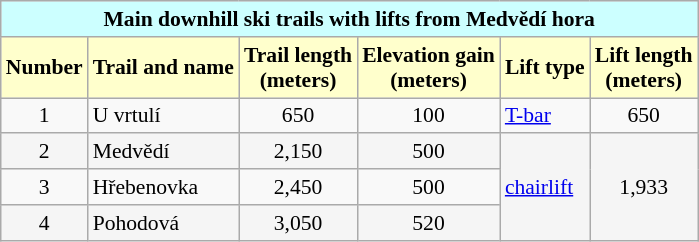<table class="wikitable" style="font-size:90%">
<tr>
<td colspan="6" align="center" bgcolor="#CCFFFF"> <strong>Main downhill ski trails with lifts from Medvědí hora</strong></td>
</tr>
<tr bgcolor="#FFFFCC">
<td align="center"><strong>Number</strong></td>
<td><strong>Trail and name</strong></td>
<td align="center"><strong>Trail length</strong><br><strong>(meters)</strong></td>
<td align="center"><strong>Elevation gain</strong><br><strong>(meters)</strong></td>
<td><strong>Lift type</strong></td>
<td align="center"><strong>Lift length</strong><br><strong>(meters)</strong></td>
</tr>
<tr>
<td align="center">1</td>
<td> U vrtulí</td>
<td align="center">650</td>
<td align="center">100</td>
<td><a href='#'>T-bar</a></td>
<td align="center">650</td>
</tr>
<tr bgcolor="#F5F5F5">
<td align="center">2</td>
<td> Medvědí</td>
<td align="center">2,150</td>
<td align="center">500</td>
<td rowspan="3"><a href='#'>chairlift</a></td>
<td rowspan="3" align="center">1,933</td>
</tr>
<tr>
<td align="center">3</td>
<td> Hřebenovka</td>
<td align="center">2,450</td>
<td align="center">500</td>
</tr>
<tr bgcolor="#F5F5F5">
<td align="center">4</td>
<td> Pohodová</td>
<td align="center">3,050</td>
<td align="center">520</td>
</tr>
</table>
